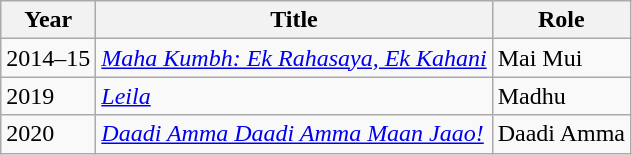<table class="wikitable">
<tr>
<th>Year</th>
<th>Title</th>
<th>Role</th>
</tr>
<tr>
<td>2014–15</td>
<td><em><a href='#'>Maha Kumbh: Ek Rahasaya, Ek Kahani</a></em></td>
<td>Mai Mui</td>
</tr>
<tr>
<td>2019</td>
<td><em><a href='#'>Leila</a></em></td>
<td>Madhu</td>
</tr>
<tr>
<td>2020</td>
<td><em><a href='#'>Daadi Amma Daadi Amma Maan Jaao!</a></em></td>
<td>Daadi Amma</td>
</tr>
</table>
